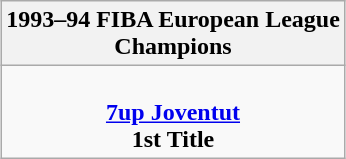<table class=wikitable style="text-align:center; margin:auto">
<tr>
<th>1993–94 FIBA European League<br>Champions</th>
</tr>
<tr>
<td> <br> <strong><a href='#'>7up Joventut</a></strong> <br> <strong>1st Title</strong></td>
</tr>
</table>
